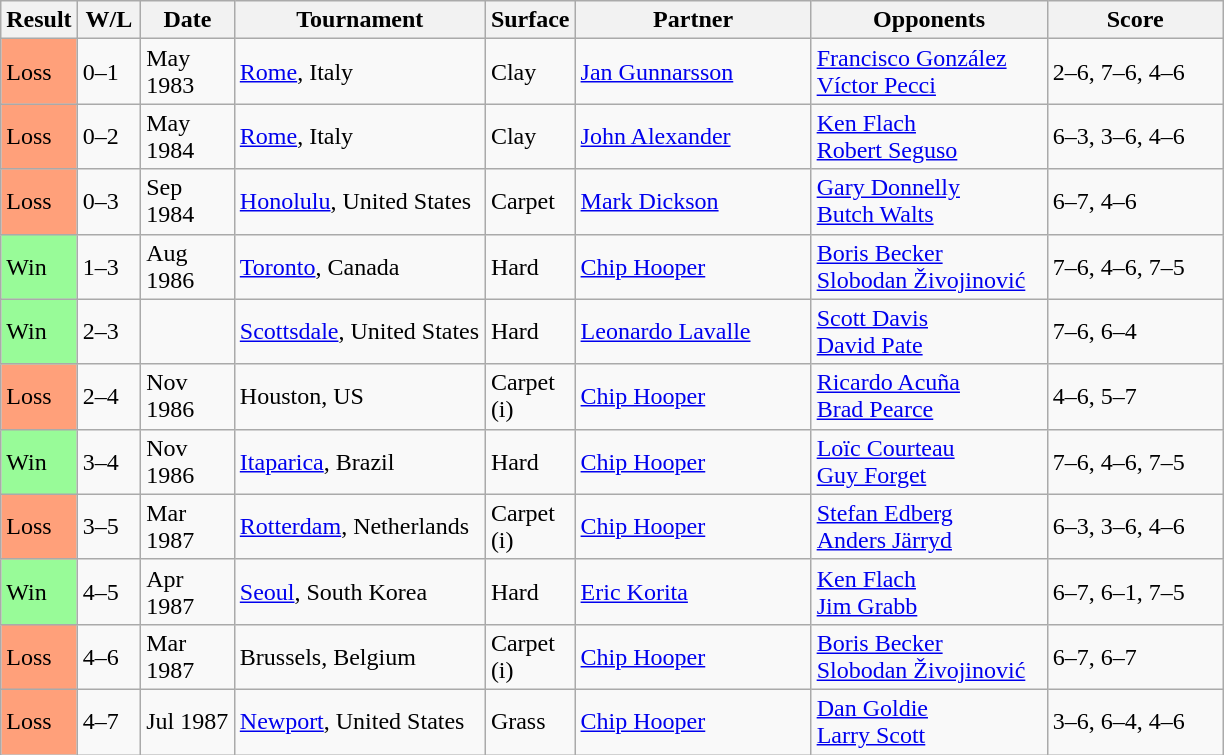<table class="sortable wikitable">
<tr>
<th style="width:40px">Result</th>
<th style="width:35px" class="unsortable">W/L</th>
<th style="width:55px">Date</th>
<th style="width:160px">Tournament</th>
<th style="width:50px">Surface</th>
<th style="width:150px">Partner</th>
<th style="width:150px">Opponents</th>
<th style="width:110px" class="unsortable">Score</th>
</tr>
<tr>
<td style="background:#ffa07a;">Loss</td>
<td>0–1</td>
<td>May 1983</td>
<td><a href='#'>Rome</a>, Italy</td>
<td>Clay</td>
<td> <a href='#'>Jan Gunnarsson</a></td>
<td> <a href='#'>Francisco González</a> <br>  <a href='#'>Víctor Pecci</a></td>
<td>2–6, 7–6, 4–6</td>
</tr>
<tr>
<td style="background:#ffa07a;">Loss</td>
<td>0–2</td>
<td>May 1984</td>
<td><a href='#'>Rome</a>, Italy</td>
<td>Clay</td>
<td> <a href='#'>John Alexander</a></td>
<td> <a href='#'>Ken Flach</a> <br>  <a href='#'>Robert Seguso</a></td>
<td>6–3, 3–6, 4–6</td>
</tr>
<tr>
<td style="background:#ffa07a;">Loss</td>
<td>0–3</td>
<td>Sep 1984</td>
<td><a href='#'>Honolulu</a>, United States</td>
<td>Carpet</td>
<td> <a href='#'>Mark Dickson</a></td>
<td> <a href='#'>Gary Donnelly</a> <br>  <a href='#'>Butch Walts</a></td>
<td>6–7, 4–6</td>
</tr>
<tr>
<td style="background:#98fb98;">Win</td>
<td>1–3</td>
<td>Aug 1986</td>
<td><a href='#'>Toronto</a>, Canada</td>
<td>Hard</td>
<td> <a href='#'>Chip Hooper</a></td>
<td> <a href='#'>Boris Becker</a><br> <a href='#'>Slobodan Živojinović</a></td>
<td>7–6, 4–6, 7–5</td>
</tr>
<tr>
<td style="background:#98fb98;">Win</td>
<td>2–3</td>
<td><a href='#'></a></td>
<td><a href='#'>Scottsdale</a>, United States</td>
<td>Hard</td>
<td> <a href='#'>Leonardo Lavalle</a></td>
<td> <a href='#'>Scott Davis</a> <br>  <a href='#'>David Pate</a></td>
<td>7–6, 6–4</td>
</tr>
<tr>
<td style="background:#ffa07a;">Loss</td>
<td>2–4</td>
<td>Nov 1986</td>
<td>Houston, US</td>
<td>Carpet (i)</td>
<td> <a href='#'>Chip Hooper</a></td>
<td> <a href='#'>Ricardo Acuña</a> <br>  <a href='#'>Brad Pearce</a></td>
<td>4–6, 5–7</td>
</tr>
<tr>
<td style="background:#98fb98;">Win</td>
<td>3–4</td>
<td>Nov 1986</td>
<td><a href='#'>Itaparica</a>, Brazil</td>
<td>Hard</td>
<td> <a href='#'>Chip Hooper</a></td>
<td> <a href='#'>Loïc Courteau</a><br> <a href='#'>Guy Forget</a></td>
<td>7–6, 4–6, 7–5</td>
</tr>
<tr>
<td style="background:#ffa07a;">Loss</td>
<td>3–5</td>
<td>Mar 1987</td>
<td><a href='#'>Rotterdam</a>, Netherlands</td>
<td>Carpet (i)</td>
<td> <a href='#'>Chip Hooper</a></td>
<td> <a href='#'>Stefan Edberg</a> <br>  <a href='#'>Anders Järryd</a></td>
<td>6–3, 3–6, 4–6</td>
</tr>
<tr>
<td style="background:#98fb98;">Win</td>
<td>4–5</td>
<td>Apr 1987</td>
<td><a href='#'>Seoul</a>, South Korea</td>
<td>Hard</td>
<td> <a href='#'>Eric Korita</a></td>
<td> <a href='#'>Ken Flach</a> <br>  <a href='#'>Jim Grabb</a></td>
<td>6–7, 6–1, 7–5</td>
</tr>
<tr>
<td style="background:#ffa07a;">Loss</td>
<td>4–6</td>
<td>Mar 1987</td>
<td>Brussels, Belgium</td>
<td>Carpet (i)</td>
<td> <a href='#'>Chip Hooper</a></td>
<td> <a href='#'>Boris Becker</a> <br>  <a href='#'>Slobodan Živojinović</a></td>
<td>6–7, 6–7</td>
</tr>
<tr>
<td style="background:#ffa07a;">Loss</td>
<td>4–7</td>
<td>Jul 1987</td>
<td><a href='#'>Newport</a>, United States</td>
<td>Grass</td>
<td> <a href='#'>Chip Hooper</a></td>
<td> <a href='#'>Dan Goldie</a> <br>  <a href='#'>Larry Scott</a></td>
<td>3–6, 6–4, 4–6</td>
</tr>
</table>
